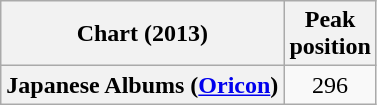<table class="wikitable plainrowheaders" style="text-align:center">
<tr>
<th scope="col">Chart (2013)</th>
<th scope="col">Peak<br> position</th>
</tr>
<tr>
<th scope="row">Japanese Albums (<a href='#'>Oricon</a>)</th>
<td>296</td>
</tr>
</table>
